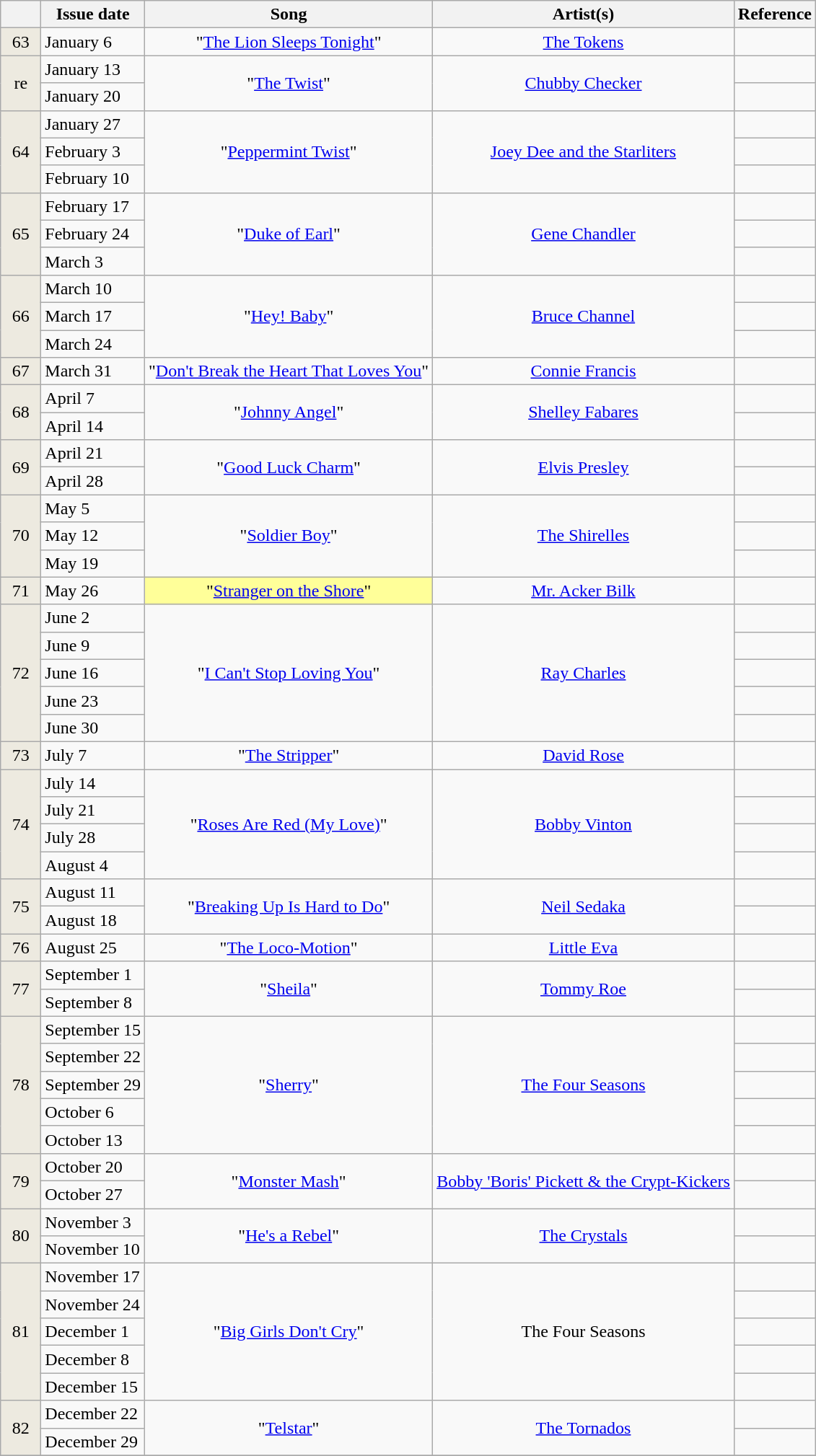<table class="wikitable">
<tr>
<th width=30></th>
<th>Issue date</th>
<th>Song</th>
<th>Artist(s)</th>
<th>Reference</th>
</tr>
<tr>
<td bgcolor=#EDEAE0 align=center>63</td>
<td>January 6</td>
<td align="center">"<a href='#'>The Lion Sleeps Tonight</a>"</td>
<td align="center"><a href='#'>The Tokens</a></td>
<td align="center"></td>
</tr>
<tr>
<td bgcolor=#EDEAE0 align=center rowspan=2>re</td>
<td>January 13</td>
<td align="center" rowspan="2">"<a href='#'>The Twist</a>"</td>
<td align="center" rowspan="2"><a href='#'>Chubby Checker</a></td>
<td align="center"></td>
</tr>
<tr>
<td>January 20</td>
<td align="center"></td>
</tr>
<tr>
<td bgcolor=#EDEAE0 align=center rowspan=3>64</td>
<td>January 27</td>
<td align="center" rowspan="3">"<a href='#'>Peppermint Twist</a>"</td>
<td align="center" rowspan="3"><a href='#'>Joey Dee and the Starliters</a></td>
<td align="center"></td>
</tr>
<tr>
<td>February 3</td>
<td align="center"></td>
</tr>
<tr>
<td>February 10</td>
<td align="center"></td>
</tr>
<tr>
<td bgcolor=#EDEAE0 align=center rowspan=3>65</td>
<td>February 17</td>
<td align="center" rowspan="3">"<a href='#'>Duke of Earl</a>"</td>
<td align="center" rowspan="3"><a href='#'>Gene Chandler</a></td>
<td align="center"></td>
</tr>
<tr>
<td>February 24</td>
<td align="center"></td>
</tr>
<tr>
<td>March 3</td>
<td align="center"></td>
</tr>
<tr>
<td bgcolor=#EDEAE0 align=center rowspan=3>66</td>
<td>March 10</td>
<td align="center" rowspan="3">"<a href='#'>Hey! Baby</a>"</td>
<td align="center" rowspan="3"><a href='#'>Bruce Channel</a></td>
<td align="center"></td>
</tr>
<tr>
<td>March 17</td>
<td align="center"></td>
</tr>
<tr>
<td>March 24</td>
<td align="center"></td>
</tr>
<tr>
<td bgcolor=#EDEAE0 align=center>67</td>
<td>March 31</td>
<td align="center">"<a href='#'>Don't Break the Heart That Loves You</a>"</td>
<td align="center"><a href='#'>Connie Francis</a></td>
<td align="center"></td>
</tr>
<tr>
<td bgcolor=#EDEAE0 align=center rowspan=2>68</td>
<td>April 7</td>
<td align="center" rowspan="2">"<a href='#'>Johnny Angel</a>"</td>
<td align="center" rowspan="2"><a href='#'>Shelley Fabares</a></td>
<td align="center"></td>
</tr>
<tr>
<td>April 14</td>
<td align="center"></td>
</tr>
<tr>
<td bgcolor=#EDEAE0 align=center rowspan=2>69</td>
<td>April 21</td>
<td align="center" rowspan="2">"<a href='#'>Good Luck Charm</a>"</td>
<td align="center" rowspan="2"><a href='#'>Elvis Presley</a></td>
<td align="center"></td>
</tr>
<tr>
<td>April 28</td>
<td align="center"></td>
</tr>
<tr>
<td bgcolor=#EDEAE0 align=center rowspan=3>70</td>
<td>May 5</td>
<td align="center" rowspan="3">"<a href='#'>Soldier Boy</a>"</td>
<td align="center" rowspan="3"><a href='#'>The Shirelles</a></td>
<td align="center"></td>
</tr>
<tr>
<td>May 12</td>
<td align="center"></td>
</tr>
<tr>
<td>May 19</td>
<td align="center"></td>
</tr>
<tr>
<td bgcolor=#EDEAE0 align=center>71</td>
<td>May 26</td>
<td bgcolor=#FFFF99 align="center">"<a href='#'>Stranger on the Shore</a>"</td>
<td align="center"><a href='#'>Mr. Acker Bilk</a></td>
<td align="center"></td>
</tr>
<tr>
<td bgcolor=#EDEAE0 align=center rowspan=5>72</td>
<td>June 2</td>
<td align="center" rowspan="5">"<a href='#'>I Can't Stop Loving You</a>"</td>
<td align="center" rowspan="5"><a href='#'>Ray Charles</a></td>
<td align="center"></td>
</tr>
<tr>
<td>June 9</td>
<td align="center"></td>
</tr>
<tr>
<td>June 16</td>
<td align="center"></td>
</tr>
<tr>
<td>June 23</td>
<td align="center"></td>
</tr>
<tr>
<td>June 30</td>
<td align="center"></td>
</tr>
<tr>
<td bgcolor=#EDEAE0 align=center>73</td>
<td>July 7</td>
<td align="center">"<a href='#'>The Stripper</a>"</td>
<td align="center"><a href='#'>David Rose</a></td>
<td align="center"></td>
</tr>
<tr>
<td bgcolor=#EDEAE0 align=center rowspan=4>74</td>
<td>July 14</td>
<td align="center" rowspan="4">"<a href='#'>Roses Are Red (My Love)</a>"</td>
<td align="center" rowspan="4"><a href='#'>Bobby Vinton</a></td>
<td align="center"></td>
</tr>
<tr>
<td>July 21</td>
<td align="center"></td>
</tr>
<tr>
<td>July 28</td>
<td align="center"></td>
</tr>
<tr>
<td>August 4</td>
<td align="center"></td>
</tr>
<tr>
<td bgcolor=#EDEAE0 align=center rowspan=2>75</td>
<td>August 11</td>
<td align="center" rowspan="2">"<a href='#'>Breaking Up Is Hard to Do</a>"</td>
<td align="center" rowspan="2"><a href='#'>Neil Sedaka</a></td>
<td align="center"></td>
</tr>
<tr>
<td>August 18</td>
<td align="center"></td>
</tr>
<tr>
<td bgcolor=#EDEAE0 align=center>76</td>
<td>August 25</td>
<td align="center">"<a href='#'>The Loco-Motion</a>"</td>
<td align="center"><a href='#'>Little Eva</a></td>
<td align="center"></td>
</tr>
<tr>
<td bgcolor=#EDEAE0 align=center rowspan=2>77</td>
<td>September 1</td>
<td align="center" rowspan="2">"<a href='#'>Sheila</a>"</td>
<td align="center" rowspan="2"><a href='#'>Tommy Roe</a></td>
<td align="center"></td>
</tr>
<tr>
<td>September 8</td>
<td align="center"></td>
</tr>
<tr>
<td bgcolor=#EDEAE0 align=center rowspan=5>78</td>
<td>September 15</td>
<td align="center" rowspan="5">"<a href='#'>Sherry</a>"</td>
<td align="center" rowspan="5"><a href='#'>The Four Seasons</a></td>
<td align="center"></td>
</tr>
<tr>
<td>September 22</td>
<td align="center"></td>
</tr>
<tr>
<td>September 29</td>
<td align="center"></td>
</tr>
<tr>
<td>October 6</td>
<td align="center"></td>
</tr>
<tr>
<td>October 13</td>
<td align="center"></td>
</tr>
<tr>
<td bgcolor=#EDEAE0 align=center rowspan=2>79</td>
<td>October 20</td>
<td align="center" rowspan="2">"<a href='#'>Monster Mash</a>"</td>
<td align="center" rowspan="2"><a href='#'>Bobby 'Boris' Pickett & the Crypt-Kickers</a></td>
<td align="center"></td>
</tr>
<tr>
<td>October 27</td>
<td align="center"></td>
</tr>
<tr>
<td bgcolor=#EDEAE0 align=center rowspan=2>80</td>
<td>November 3</td>
<td align="center" rowspan="2">"<a href='#'>He's a Rebel</a>"</td>
<td align="center" rowspan="2"><a href='#'>The Crystals</a></td>
<td align="center"></td>
</tr>
<tr>
<td>November 10</td>
<td align="center"></td>
</tr>
<tr>
<td bgcolor=#EDEAE0 align=center rowspan=5>81</td>
<td>November 17</td>
<td align="center" rowspan="5">"<a href='#'>Big Girls Don't Cry</a>"</td>
<td align="center" rowspan="5">The Four Seasons</td>
<td align="center"></td>
</tr>
<tr>
<td>November 24</td>
<td align="center"></td>
</tr>
<tr>
<td>December 1</td>
<td align="center"></td>
</tr>
<tr>
<td>December 8</td>
<td align="center"></td>
</tr>
<tr>
<td>December 15</td>
<td align="center"></td>
</tr>
<tr>
<td bgcolor=#EDEAE0 align=center rowspan=2>82</td>
<td>December 22</td>
<td align="center" rowspan="2">"<a href='#'>Telstar</a>"</td>
<td align="center" rowspan="2"><a href='#'>The Tornados</a></td>
<td align="center"></td>
</tr>
<tr>
<td>December 29</td>
<td align="center"></td>
</tr>
<tr>
</tr>
</table>
